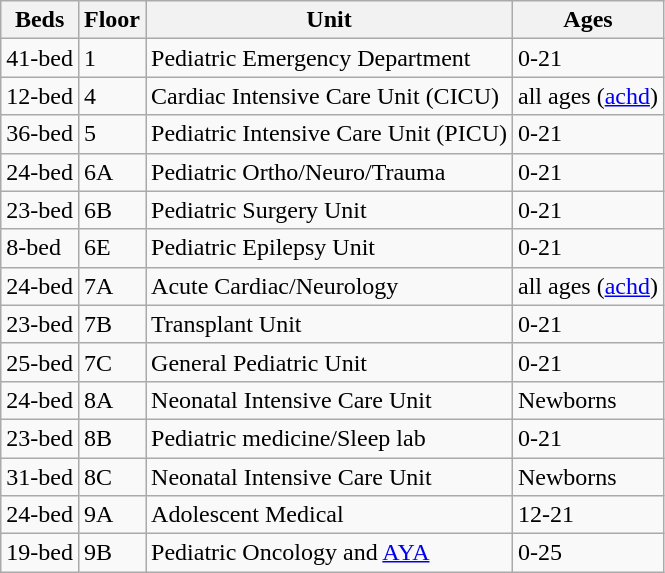<table class="wikitable">
<tr>
<th>Beds</th>
<th>Floor</th>
<th>Unit</th>
<th>Ages</th>
</tr>
<tr>
<td>41-bed</td>
<td>1</td>
<td>Pediatric Emergency Department</td>
<td>0-21</td>
</tr>
<tr>
<td>12-bed</td>
<td>4</td>
<td>Cardiac Intensive Care Unit (CICU)</td>
<td>all ages (<a href='#'>achd</a>)</td>
</tr>
<tr>
<td>36-bed</td>
<td>5</td>
<td>Pediatric Intensive Care Unit (PICU)</td>
<td>0-21</td>
</tr>
<tr>
<td>24-bed</td>
<td>6A</td>
<td>Pediatric Ortho/Neuro/Trauma</td>
<td>0-21</td>
</tr>
<tr>
<td>23-bed</td>
<td>6B</td>
<td>Pediatric Surgery Unit</td>
<td>0-21</td>
</tr>
<tr>
<td>8-bed</td>
<td>6E</td>
<td>Pediatric Epilepsy Unit</td>
<td>0-21</td>
</tr>
<tr>
<td>24-bed</td>
<td>7A</td>
<td>Acute Cardiac/Neurology</td>
<td>all ages (<a href='#'>achd</a>)</td>
</tr>
<tr>
<td>23-bed</td>
<td>7B</td>
<td>Transplant Unit</td>
<td>0-21</td>
</tr>
<tr>
<td>25-bed</td>
<td>7C</td>
<td>General Pediatric Unit</td>
<td>0-21</td>
</tr>
<tr>
<td>24-bed</td>
<td>8A</td>
<td>Neonatal Intensive Care Unit</td>
<td>Newborns</td>
</tr>
<tr>
<td>23-bed</td>
<td>8B</td>
<td>Pediatric medicine/Sleep lab</td>
<td>0-21</td>
</tr>
<tr>
<td>31-bed</td>
<td>8C</td>
<td>Neonatal Intensive Care Unit</td>
<td>Newborns</td>
</tr>
<tr>
<td>24-bed</td>
<td>9A</td>
<td>Adolescent Medical</td>
<td>12-21</td>
</tr>
<tr>
<td>19-bed</td>
<td>9B</td>
<td>Pediatric Oncology and <a href='#'>AYA</a></td>
<td>0-25</td>
</tr>
</table>
